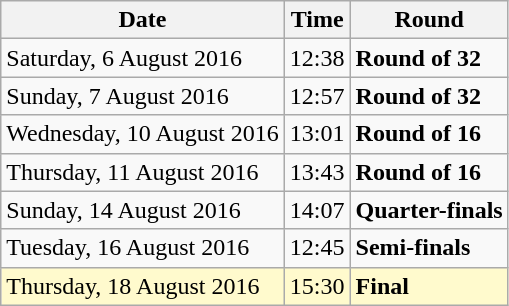<table class="wikitable">
<tr>
<th>Date</th>
<th>Time</th>
<th>Round</th>
</tr>
<tr>
<td>Saturday, 6 August 2016</td>
<td>12:38</td>
<td><strong>Round of 32</strong></td>
</tr>
<tr>
<td>Sunday, 7 August 2016</td>
<td>12:57</td>
<td><strong>Round of 32</strong></td>
</tr>
<tr>
<td>Wednesday, 10 August 2016</td>
<td>13:01</td>
<td><strong>Round of 16</strong></td>
</tr>
<tr>
<td>Thursday, 11 August 2016</td>
<td>13:43</td>
<td><strong>Round of 16</strong></td>
</tr>
<tr>
<td>Sunday, 14 August 2016</td>
<td>14:07</td>
<td><strong>Quarter-finals</strong></td>
</tr>
<tr>
<td>Tuesday, 16 August 2016</td>
<td>12:45</td>
<td><strong>Semi-finals</strong></td>
</tr>
<tr>
<td style=background:lemonchiffon>Thursday, 18 August 2016</td>
<td style=background:lemonchiffon>15:30</td>
<td style=background:lemonchiffon><strong>Final</strong></td>
</tr>
</table>
